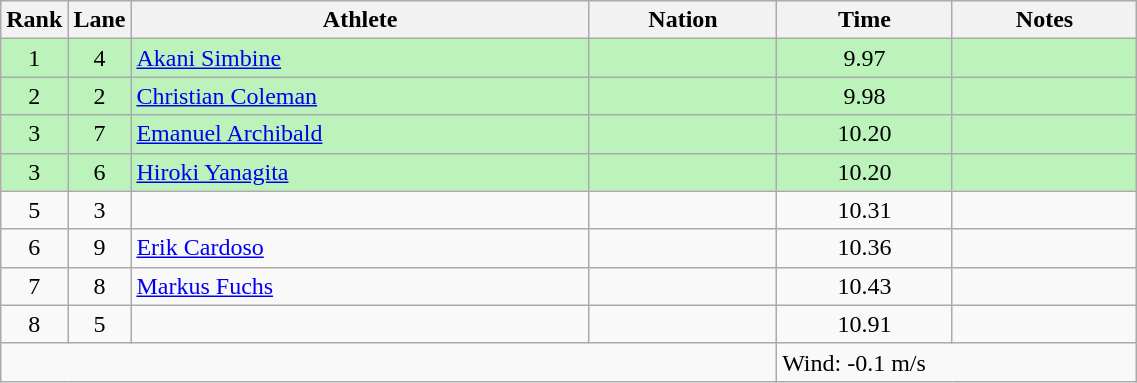<table class="wikitable sortable" style="text-align:center;width: 60%;">
<tr>
<th scope="col" style="width: 10px;">Rank</th>
<th scope="col" style="width: 10px;">Lane</th>
<th scope="col">Athlete</th>
<th scope="col">Nation</th>
<th scope="col">Time</th>
<th scope="col">Notes</th>
</tr>
<tr bgcolor=bbf3bb>
<td>1</td>
<td>4</td>
<td align=left><a href='#'>Akani Simbine</a></td>
<td align=left></td>
<td>9.97</td>
<td></td>
</tr>
<tr bgcolor=bbf3bb>
<td>2</td>
<td>2</td>
<td align=left><a href='#'>Christian Coleman</a></td>
<td align=left></td>
<td>9.98</td>
<td></td>
</tr>
<tr bgcolor=bbf3bb>
<td>3</td>
<td>7</td>
<td align=left><a href='#'>Emanuel Archibald</a></td>
<td align=left></td>
<td>10.20 </td>
<td></td>
</tr>
<tr bgcolor=bbf3bb>
<td>3</td>
<td>6</td>
<td align=left><a href='#'>Hiroki Yanagita</a></td>
<td align=left></td>
<td>10.20 </td>
<td></td>
</tr>
<tr>
<td>5</td>
<td>3</td>
<td align=left></td>
<td align=left></td>
<td>10.31</td>
<td></td>
</tr>
<tr>
<td>6</td>
<td>9</td>
<td align=left><a href='#'>Erik Cardoso</a></td>
<td align=left></td>
<td>10.36</td>
<td></td>
</tr>
<tr>
<td>7</td>
<td>8</td>
<td align=left><a href='#'>Markus Fuchs</a></td>
<td align=left></td>
<td>10.43</td>
<td></td>
</tr>
<tr>
<td>8</td>
<td>5</td>
<td align=left></td>
<td align=left></td>
<td>10.91</td>
<td></td>
</tr>
<tr class="sortbottom">
<td colspan="4"></td>
<td colspan="2" style="text-align:left;">Wind: -0.1 m/s</td>
</tr>
</table>
